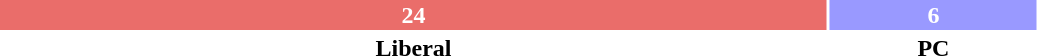<table style="width:55%; text-align:center;">
<tr style="color:white;">
<td style="background:#EA6D6A; width:80.00%;"><strong>24</strong></td>
<td style="background:#9999FF; width:20.00%;"><strong>6</strong></td>
</tr>
<tr>
<td><span><strong>Liberal</strong></span></td>
<td><span><strong>PC</strong></span></td>
</tr>
</table>
